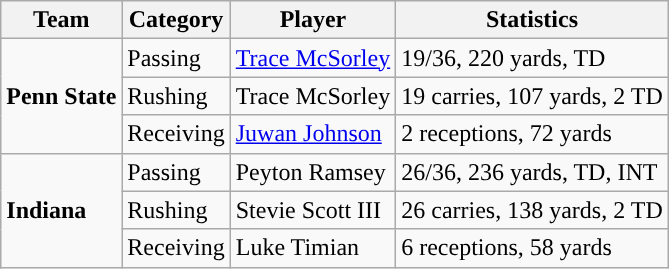<table class="wikitable" style="float: right;">
<tr>
<th>Team</th>
<th>Category</th>
<th>Player</th>
<th>Statistics</th>
</tr>
<tr>
<td rowspan=3><strong>Penn State</strong></td>
<td>Passing</td>
<td><a href='#'>Trace McSorley</a></td>
<td>19/36, 220 yards, TD</td>
</tr>
<tr>
<td>Rushing</td>
<td>Trace McSorley</td>
<td>19 carries, 107 yards, 2 TD</td>
</tr>
<tr>
<td>Receiving</td>
<td><a href='#'>Juwan Johnson</a></td>
<td>2 receptions, 72 yards</td>
</tr>
<tr>
<td rowspan=3><strong>Indiana</strong></td>
<td>Passing</td>
<td>Peyton Ramsey</td>
<td>26/36, 236 yards, TD, INT</td>
</tr>
<tr>
<td>Rushing</td>
<td>Stevie Scott III</td>
<td>26 carries, 138 yards, 2 TD</td>
</tr>
<tr>
<td>Receiving</td>
<td>Luke Timian</td>
<td>6 receptions, 58 yards</td>
</tr>
</table>
